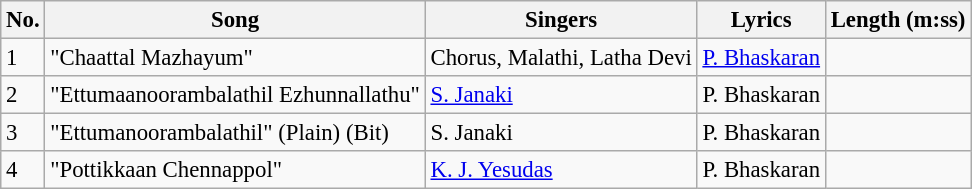<table class="wikitable" style="font-size:95%;">
<tr>
<th>No.</th>
<th>Song</th>
<th>Singers</th>
<th>Lyrics</th>
<th>Length (m:ss)</th>
</tr>
<tr>
<td>1</td>
<td>"Chaattal Mazhayum"</td>
<td>Chorus, Malathi, Latha Devi</td>
<td><a href='#'>P. Bhaskaran</a></td>
<td></td>
</tr>
<tr>
<td>2</td>
<td>"Ettumaanoorambalathil Ezhunnallathu"</td>
<td><a href='#'>S. Janaki</a></td>
<td>P. Bhaskaran</td>
<td></td>
</tr>
<tr>
<td>3</td>
<td>"Ettumanoorambalathil" (Plain) (Bit)</td>
<td>S. Janaki</td>
<td>P. Bhaskaran</td>
<td></td>
</tr>
<tr>
<td>4</td>
<td>"Pottikkaan Chennappol"</td>
<td><a href='#'>K. J. Yesudas</a></td>
<td>P. Bhaskaran</td>
<td></td>
</tr>
</table>
